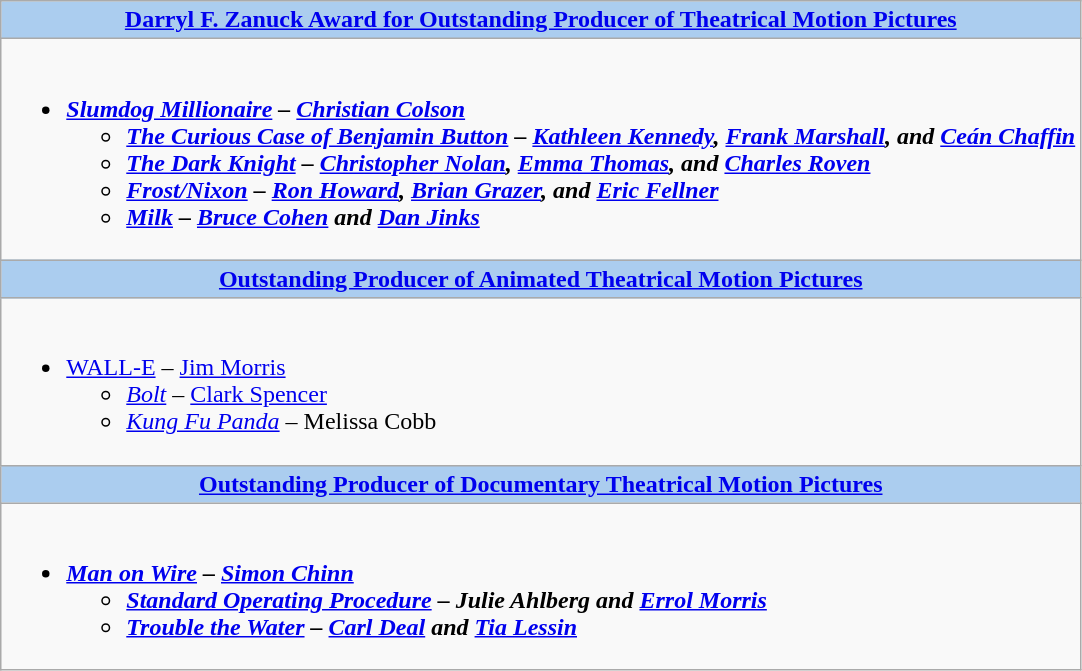<table class=wikitable style="width="100%">
<tr>
<th colspan="2" style="background:#abcdef;"><a href='#'>Darryl F. Zanuck Award for Outstanding Producer of Theatrical Motion Pictures</a></th>
</tr>
<tr>
<td colspan="2" style="vertical-align:top;"><br><ul><li><strong><em><a href='#'>Slumdog Millionaire</a><em> – <a href='#'>Christian Colson</a><strong><ul><li></em><a href='#'>The Curious Case of Benjamin Button</a><em>  – <a href='#'>Kathleen Kennedy</a>, <a href='#'>Frank Marshall</a>, and <a href='#'>Ceán Chaffin</a></li><li></em><a href='#'>The Dark Knight</a><em> – <a href='#'>Christopher Nolan</a>, <a href='#'>Emma Thomas</a>, and <a href='#'>Charles Roven</a></li><li></em><a href='#'>Frost/Nixon</a><em> – <a href='#'>Ron Howard</a>, <a href='#'>Brian Grazer</a>, and <a href='#'>Eric Fellner</a></li><li></em><a href='#'>Milk</a><em> – <a href='#'>Bruce Cohen</a> and <a href='#'>Dan Jinks</a></li></ul></li></ul></td>
</tr>
<tr>
<th colspan="2" style="background:#abcdef;"><a href='#'>Outstanding Producer of Animated Theatrical Motion Pictures</a></th>
</tr>
<tr>
<td colspan="2" style="vertical-align:top;"><br><ul><li></em></strong><a href='#'>WALL-E</a></em> – <a href='#'>Jim Morris</a></strong><ul><li><em><a href='#'>Bolt</a></em>  – <a href='#'>Clark Spencer</a></li><li><em><a href='#'>Kung Fu Panda</a></em> – Melissa Cobb</li></ul></li></ul></td>
</tr>
<tr>
<th colspan="2" style="background:#abcdef;"><a href='#'>Outstanding Producer of Documentary Theatrical Motion Pictures</a></th>
</tr>
<tr>
<td colspan="2" style="vertical-align:top;"><br><ul><li><strong><em><a href='#'>Man on Wire</a><em> – <a href='#'>Simon Chinn</a><strong><ul><li></em><a href='#'>Standard Operating Procedure</a><em> – Julie Ahlberg and <a href='#'>Errol Morris</a></li><li></em><a href='#'>Trouble the Water</a><em> – <a href='#'>Carl Deal</a> and <a href='#'>Tia Lessin</a></li></ul></li></ul></td>
</tr>
</table>
